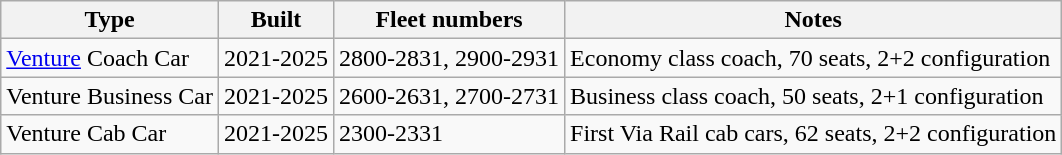<table class="wikitable">
<tr>
<th>Type</th>
<th>Built</th>
<th>Fleet numbers</th>
<th>Notes</th>
</tr>
<tr>
<td><a href='#'>Venture</a> Coach Car</td>
<td>2021-2025</td>
<td>2800-2831, 2900-2931</td>
<td>Economy class coach, 70 seats, 2+2 configuration</td>
</tr>
<tr>
<td>Venture Business Car</td>
<td>2021-2025</td>
<td>2600-2631, 2700-2731</td>
<td>Business class coach, 50 seats, 2+1 configuration</td>
</tr>
<tr>
<td>Venture Cab Car</td>
<td>2021-2025</td>
<td>2300-2331</td>
<td>First Via Rail cab cars, 62 seats, 2+2 configuration</td>
</tr>
</table>
